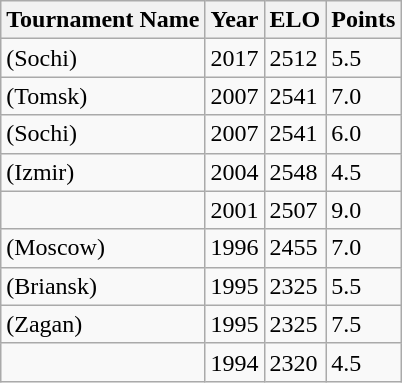<table class="wikitable">
<tr>
<th>Tournament Name</th>
<th>Year</th>
<th>ELO</th>
<th>Points</th>
</tr>
<tr>
<td> (Sochi)</td>
<td>2017</td>
<td>2512</td>
<td>5.5</td>
</tr>
<tr>
<td> (Tomsk)</td>
<td>2007</td>
<td>2541</td>
<td>7.0</td>
</tr>
<tr>
<td> (Sochi)</td>
<td>2007</td>
<td>2541</td>
<td>6.0</td>
</tr>
<tr>
<td>(Izmir)</td>
<td>2004</td>
<td>2548</td>
<td>4.5</td>
</tr>
<tr>
<td></td>
<td>2001</td>
<td>2507</td>
<td>9.0</td>
</tr>
<tr>
<td>(Moscow)</td>
<td>1996</td>
<td>2455</td>
<td>7.0</td>
</tr>
<tr>
<td> (Briansk)</td>
<td>1995</td>
<td>2325</td>
<td>5.5</td>
</tr>
<tr>
<td>(Zagan)</td>
<td>1995</td>
<td>2325</td>
<td>7.5</td>
</tr>
<tr>
<td></td>
<td>1994</td>
<td>2320</td>
<td>4.5</td>
</tr>
</table>
